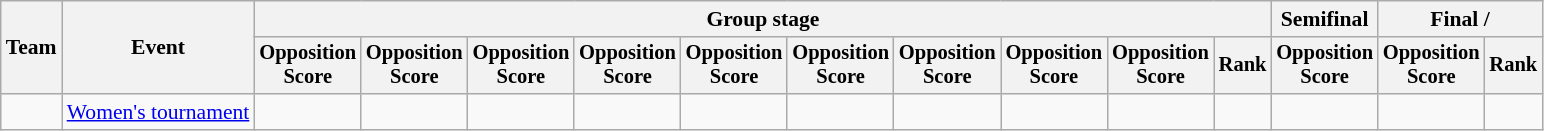<table class=wikitable style=font-size:90%;text-align:center>
<tr>
<th rowspan=2>Team</th>
<th rowspan=2>Event</th>
<th colspan=10>Group stage</th>
<th>Semifinal</th>
<th colspan=2>Final / </th>
</tr>
<tr style="font-size:95%">
<th>Opposition<br>Score</th>
<th>Opposition<br>Score</th>
<th>Opposition<br>Score</th>
<th>Opposition<br>Score</th>
<th>Opposition<br>Score</th>
<th>Opposition<br>Score</th>
<th>Opposition<br>Score</th>
<th>Opposition<br>Score</th>
<th>Opposition<br>Score</th>
<th>Rank</th>
<th>Opposition<br>Score</th>
<th>Opposition<br>Score</th>
<th>Rank</th>
</tr>
<tr>
<td align=left></td>
<td align=left><a href='#'>Women's tournament</a></td>
<td></td>
<td></td>
<td></td>
<td></td>
<td></td>
<td></td>
<td></td>
<td></td>
<td></td>
<td></td>
<td></td>
<td></td>
<td></td>
</tr>
</table>
